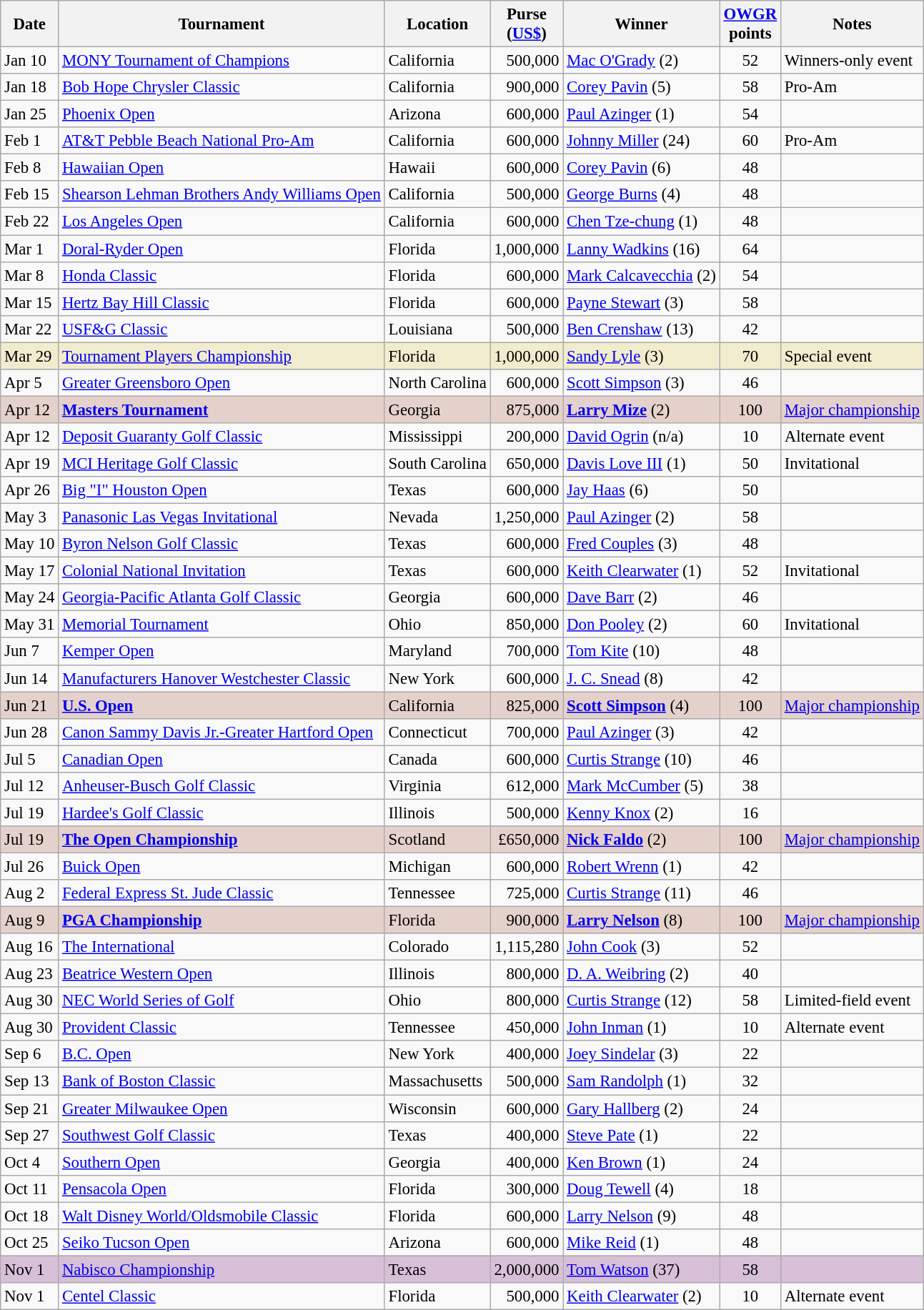<table class="wikitable" style="font-size:95%">
<tr>
<th>Date</th>
<th>Tournament</th>
<th>Location</th>
<th>Purse<br>(<a href='#'>US$</a>)</th>
<th>Winner</th>
<th><a href='#'>OWGR</a><br>points</th>
<th>Notes</th>
</tr>
<tr>
<td>Jan 10</td>
<td><a href='#'>MONY Tournament of Champions</a></td>
<td>California</td>
<td align=right>500,000</td>
<td> <a href='#'>Mac O'Grady</a> (2)</td>
<td align=center>52</td>
<td>Winners-only event</td>
</tr>
<tr>
<td>Jan 18</td>
<td><a href='#'>Bob Hope Chrysler Classic</a></td>
<td>California</td>
<td align=right>900,000</td>
<td> <a href='#'>Corey Pavin</a> (5)</td>
<td align=center>58</td>
<td>Pro-Am</td>
</tr>
<tr>
<td>Jan 25</td>
<td><a href='#'>Phoenix Open</a></td>
<td>Arizona</td>
<td align=right>600,000</td>
<td> <a href='#'>Paul Azinger</a> (1)</td>
<td align=center>54</td>
<td></td>
</tr>
<tr>
<td>Feb 1</td>
<td><a href='#'>AT&T Pebble Beach National Pro-Am</a></td>
<td>California</td>
<td align=right>600,000</td>
<td> <a href='#'>Johnny Miller</a> (24)</td>
<td align=center>60</td>
<td>Pro-Am</td>
</tr>
<tr>
<td>Feb 8</td>
<td><a href='#'>Hawaiian Open</a></td>
<td>Hawaii</td>
<td align=right>600,000</td>
<td> <a href='#'>Corey Pavin</a> (6)</td>
<td align=center>48</td>
<td></td>
</tr>
<tr>
<td>Feb 15</td>
<td><a href='#'>Shearson Lehman Brothers Andy Williams Open</a></td>
<td>California</td>
<td align=right>500,000</td>
<td> <a href='#'>George Burns</a> (4)</td>
<td align=center>48</td>
<td></td>
</tr>
<tr>
<td>Feb 22</td>
<td><a href='#'>Los Angeles Open</a></td>
<td>California</td>
<td align=right>600,000</td>
<td> <a href='#'>Chen Tze-chung</a> (1)</td>
<td align=center>48</td>
<td></td>
</tr>
<tr>
<td>Mar 1</td>
<td><a href='#'>Doral-Ryder Open</a></td>
<td>Florida</td>
<td align=right>1,000,000</td>
<td> <a href='#'>Lanny Wadkins</a> (16)</td>
<td align=center>64</td>
<td></td>
</tr>
<tr>
<td>Mar 8</td>
<td><a href='#'>Honda Classic</a></td>
<td>Florida</td>
<td align=right>600,000</td>
<td> <a href='#'>Mark Calcavecchia</a> (2)</td>
<td align=center>54</td>
<td></td>
</tr>
<tr>
<td>Mar 15</td>
<td><a href='#'>Hertz Bay Hill Classic</a></td>
<td>Florida</td>
<td align=right>600,000</td>
<td> <a href='#'>Payne Stewart</a> (3)</td>
<td align=center>58</td>
<td></td>
</tr>
<tr>
<td>Mar 22</td>
<td><a href='#'>USF&G Classic</a></td>
<td>Louisiana</td>
<td align=right>500,000</td>
<td> <a href='#'>Ben Crenshaw</a> (13)</td>
<td align=center>42</td>
<td></td>
</tr>
<tr style="background:#f2ecce;">
<td>Mar 29</td>
<td><a href='#'>Tournament Players Championship</a></td>
<td>Florida</td>
<td align=right>1,000,000</td>
<td> <a href='#'>Sandy Lyle</a> (3)</td>
<td align=center>70</td>
<td>Special event</td>
</tr>
<tr>
<td>Apr 5</td>
<td><a href='#'>Greater Greensboro Open</a></td>
<td>North Carolina</td>
<td align=right>600,000</td>
<td> <a href='#'>Scott Simpson</a> (3)</td>
<td align=center>46</td>
<td></td>
</tr>
<tr style="background:#e5d1cb;">
<td>Apr 12</td>
<td><strong><a href='#'>Masters Tournament</a></strong></td>
<td>Georgia</td>
<td align=right>875,000</td>
<td> <strong><a href='#'>Larry Mize</a></strong> (2)</td>
<td align=center>100</td>
<td><a href='#'>Major championship</a></td>
</tr>
<tr>
<td>Apr 12</td>
<td><a href='#'>Deposit Guaranty Golf Classic</a></td>
<td>Mississippi</td>
<td align=right>200,000</td>
<td> <a href='#'>David Ogrin</a> (n/a)</td>
<td align=center>10</td>
<td>Alternate event</td>
</tr>
<tr>
<td>Apr 19</td>
<td><a href='#'>MCI Heritage Golf Classic</a></td>
<td>South Carolina</td>
<td align=right>650,000</td>
<td> <a href='#'>Davis Love III</a> (1)</td>
<td align=center>50</td>
<td>Invitational</td>
</tr>
<tr>
<td>Apr 26</td>
<td><a href='#'>Big "I" Houston Open</a></td>
<td>Texas</td>
<td align=right>600,000</td>
<td> <a href='#'>Jay Haas</a> (6)</td>
<td align=center>50</td>
<td></td>
</tr>
<tr>
<td>May 3</td>
<td><a href='#'>Panasonic Las Vegas Invitational</a></td>
<td>Nevada</td>
<td align=right>1,250,000</td>
<td> <a href='#'>Paul Azinger</a> (2)</td>
<td align=center>58</td>
<td></td>
</tr>
<tr>
<td>May 10</td>
<td><a href='#'>Byron Nelson Golf Classic</a></td>
<td>Texas</td>
<td align=right>600,000</td>
<td> <a href='#'>Fred Couples</a> (3)</td>
<td align=center>48</td>
<td></td>
</tr>
<tr>
<td>May 17</td>
<td><a href='#'>Colonial National Invitation</a></td>
<td>Texas</td>
<td align=right>600,000</td>
<td> <a href='#'>Keith Clearwater</a> (1)</td>
<td align=center>52</td>
<td>Invitational</td>
</tr>
<tr>
<td>May 24</td>
<td><a href='#'>Georgia-Pacific Atlanta Golf Classic</a></td>
<td>Georgia</td>
<td align=right>600,000</td>
<td> <a href='#'>Dave Barr</a> (2)</td>
<td align=center>46</td>
<td></td>
</tr>
<tr>
<td>May 31</td>
<td><a href='#'>Memorial Tournament</a></td>
<td>Ohio</td>
<td align=right>850,000</td>
<td> <a href='#'>Don Pooley</a> (2)</td>
<td align=center>60</td>
<td>Invitational</td>
</tr>
<tr>
<td>Jun 7</td>
<td><a href='#'>Kemper Open</a></td>
<td>Maryland</td>
<td align=right>700,000</td>
<td> <a href='#'>Tom Kite</a> (10)</td>
<td align=center>48</td>
<td></td>
</tr>
<tr>
<td>Jun 14</td>
<td><a href='#'>Manufacturers Hanover Westchester Classic</a></td>
<td>New York</td>
<td align=right>600,000</td>
<td> <a href='#'>J. C. Snead</a> (8)</td>
<td align=center>42</td>
<td></td>
</tr>
<tr style="background:#e5d1cb;">
<td>Jun 21</td>
<td><strong><a href='#'>U.S. Open</a></strong></td>
<td>California</td>
<td align=right>825,000</td>
<td> <strong><a href='#'>Scott Simpson</a></strong> (4)</td>
<td align=center>100</td>
<td><a href='#'>Major championship</a></td>
</tr>
<tr>
<td>Jun 28</td>
<td><a href='#'>Canon Sammy Davis Jr.-Greater Hartford Open</a></td>
<td>Connecticut</td>
<td align=right>700,000</td>
<td> <a href='#'>Paul Azinger</a> (3)</td>
<td align=center>42</td>
<td></td>
</tr>
<tr>
<td>Jul 5</td>
<td><a href='#'>Canadian Open</a></td>
<td>Canada</td>
<td align=right>600,000</td>
<td> <a href='#'>Curtis Strange</a> (10)</td>
<td align=center>46</td>
<td></td>
</tr>
<tr>
<td>Jul 12</td>
<td><a href='#'>Anheuser-Busch Golf Classic</a></td>
<td>Virginia</td>
<td align=right>612,000</td>
<td> <a href='#'>Mark McCumber</a> (5)</td>
<td align=center>38</td>
<td></td>
</tr>
<tr>
<td>Jul 19</td>
<td><a href='#'>Hardee's Golf Classic</a></td>
<td>Illinois</td>
<td align=right>500,000</td>
<td> <a href='#'>Kenny Knox</a> (2)</td>
<td align=center>16</td>
<td></td>
</tr>
<tr style="background:#e5d1cb;">
<td>Jul 19</td>
<td><strong><a href='#'>The Open Championship</a></strong></td>
<td>Scotland</td>
<td align=right>£650,000</td>
<td> <strong><a href='#'>Nick Faldo</a></strong> (2)</td>
<td align=center>100</td>
<td><a href='#'>Major championship</a></td>
</tr>
<tr>
<td>Jul 26</td>
<td><a href='#'>Buick Open</a></td>
<td>Michigan</td>
<td align=right>600,000</td>
<td> <a href='#'>Robert Wrenn</a> (1)</td>
<td align=center>42</td>
<td></td>
</tr>
<tr>
<td>Aug 2</td>
<td><a href='#'>Federal Express St. Jude Classic</a></td>
<td>Tennessee</td>
<td align=right>725,000</td>
<td> <a href='#'>Curtis Strange</a> (11)</td>
<td align=center>46</td>
<td></td>
</tr>
<tr style="background:#e5d1cb;">
<td>Aug 9</td>
<td><strong><a href='#'>PGA Championship</a></strong></td>
<td>Florida</td>
<td align=right>900,000</td>
<td> <strong><a href='#'>Larry Nelson</a></strong> (8)</td>
<td align=center>100</td>
<td><a href='#'>Major championship</a></td>
</tr>
<tr>
<td>Aug 16</td>
<td><a href='#'>The International</a></td>
<td>Colorado</td>
<td align=right>1,115,280</td>
<td> <a href='#'>John Cook</a> (3)</td>
<td align=center>52</td>
<td></td>
</tr>
<tr>
<td>Aug 23</td>
<td><a href='#'>Beatrice Western Open</a></td>
<td>Illinois</td>
<td align=right>800,000</td>
<td> <a href='#'>D. A. Weibring</a> (2)</td>
<td align=center>40</td>
<td></td>
</tr>
<tr>
<td>Aug 30</td>
<td><a href='#'>NEC World Series of Golf</a></td>
<td>Ohio</td>
<td align=right>800,000</td>
<td> <a href='#'>Curtis Strange</a> (12)</td>
<td align=center>58</td>
<td>Limited-field event</td>
</tr>
<tr>
<td>Aug 30</td>
<td><a href='#'>Provident Classic</a></td>
<td>Tennessee</td>
<td align=right>450,000</td>
<td> <a href='#'>John Inman</a> (1)</td>
<td align=center>10</td>
<td>Alternate event</td>
</tr>
<tr>
<td>Sep 6</td>
<td><a href='#'>B.C. Open</a></td>
<td>New York</td>
<td align=right>400,000</td>
<td> <a href='#'>Joey Sindelar</a> (3)</td>
<td align=center>22</td>
<td></td>
</tr>
<tr>
<td>Sep 13</td>
<td><a href='#'>Bank of Boston Classic</a></td>
<td>Massachusetts</td>
<td align=right>500,000</td>
<td> <a href='#'>Sam Randolph</a> (1)</td>
<td align=center>32</td>
<td></td>
</tr>
<tr>
<td>Sep 21</td>
<td><a href='#'>Greater Milwaukee Open</a></td>
<td>Wisconsin</td>
<td align=right>600,000</td>
<td> <a href='#'>Gary Hallberg</a> (2)</td>
<td align=center>24</td>
<td></td>
</tr>
<tr>
<td>Sep 27</td>
<td><a href='#'>Southwest Golf Classic</a></td>
<td>Texas</td>
<td align=right>400,000</td>
<td> <a href='#'>Steve Pate</a> (1)</td>
<td align=center>22</td>
<td></td>
</tr>
<tr>
<td>Oct 4</td>
<td><a href='#'>Southern Open</a></td>
<td>Georgia</td>
<td align=right>400,000</td>
<td> <a href='#'>Ken Brown</a> (1)</td>
<td align=center>24</td>
<td></td>
</tr>
<tr>
<td>Oct 11</td>
<td><a href='#'>Pensacola Open</a></td>
<td>Florida</td>
<td align=right>300,000</td>
<td> <a href='#'>Doug Tewell</a> (4)</td>
<td align=center>18</td>
<td></td>
</tr>
<tr>
<td>Oct 18</td>
<td><a href='#'>Walt Disney World/Oldsmobile Classic</a></td>
<td>Florida</td>
<td align=right>600,000</td>
<td> <a href='#'>Larry Nelson</a> (9)</td>
<td align=center>48</td>
<td></td>
</tr>
<tr>
<td>Oct 25</td>
<td><a href='#'>Seiko Tucson Open</a></td>
<td>Arizona</td>
<td align=right>600,000</td>
<td> <a href='#'>Mike Reid</a> (1)</td>
<td align=center>48</td>
<td></td>
</tr>
<tr style="background:thistle;">
<td>Nov 1</td>
<td><a href='#'>Nabisco Championship</a></td>
<td>Texas</td>
<td align=right>2,000,000</td>
<td> <a href='#'>Tom Watson</a> (37)</td>
<td align=center>58</td>
<td></td>
</tr>
<tr>
<td>Nov 1</td>
<td><a href='#'>Centel Classic</a></td>
<td>Florida</td>
<td align=right>500,000</td>
<td> <a href='#'>Keith Clearwater</a> (2)</td>
<td align=center>10</td>
<td>Alternate event</td>
</tr>
</table>
